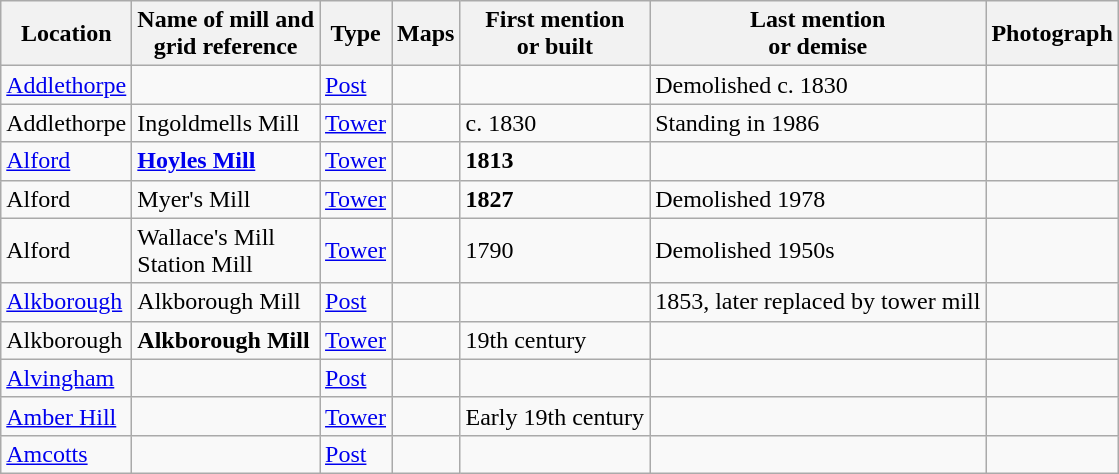<table class="wikitable">
<tr>
<th>Location</th>
<th>Name of mill and<br>grid reference</th>
<th>Type</th>
<th>Maps</th>
<th>First mention<br>or built</th>
<th>Last mention<br> or demise</th>
<th>Photograph</th>
</tr>
<tr>
<td><a href='#'>Addlethorpe</a></td>
<td></td>
<td><a href='#'>Post</a></td>
<td></td>
<td></td>
<td>Demolished c. 1830</td>
<td></td>
</tr>
<tr>
<td>Addlethorpe</td>
<td>Ingoldmells Mill<br></td>
<td><a href='#'>Tower</a></td>
<td></td>
<td>c. 1830</td>
<td>Standing in 1986<br></td>
<td></td>
</tr>
<tr>
<td><a href='#'>Alford</a></td>
<td><strong><a href='#'>Hoyles Mill</a></strong><br></td>
<td><a href='#'>Tower</a></td>
<td></td>
<td><strong>1813</strong></td>
<td></td>
<td></td>
</tr>
<tr>
<td>Alford</td>
<td>Myer's Mill<br></td>
<td><a href='#'>Tower</a></td>
<td></td>
<td><strong>1827</strong></td>
<td>Demolished 1978</td>
<td></td>
</tr>
<tr>
<td>Alford</td>
<td>Wallace's Mill<br>Station Mill<br></td>
<td><a href='#'>Tower</a></td>
<td></td>
<td>1790</td>
<td>Demolished 1950s<br></td>
<td></td>
</tr>
<tr>
<td><a href='#'>Alkborough</a></td>
<td>Alkborough Mill<br></td>
<td><a href='#'>Post</a></td>
<td></td>
<td></td>
<td>1853, later replaced by tower mill</td>
<td></td>
</tr>
<tr>
<td>Alkborough</td>
<td><strong>Alkborough Mill</strong><br></td>
<td><a href='#'>Tower</a></td>
<td></td>
<td>19th century</td>
<td></td>
<td></td>
</tr>
<tr>
<td><a href='#'>Alvingham</a></td>
<td></td>
<td><a href='#'>Post</a></td>
<td></td>
<td></td>
<td></td>
<td></td>
</tr>
<tr>
<td><a href='#'>Amber Hill</a></td>
<td></td>
<td><a href='#'>Tower</a></td>
<td></td>
<td>Early 19th century</td>
<td></td>
<td></td>
</tr>
<tr>
<td><a href='#'>Amcotts</a></td>
<td></td>
<td><a href='#'>Post</a></td>
<td></td>
<td></td>
<td></td>
<td></td>
</tr>
</table>
